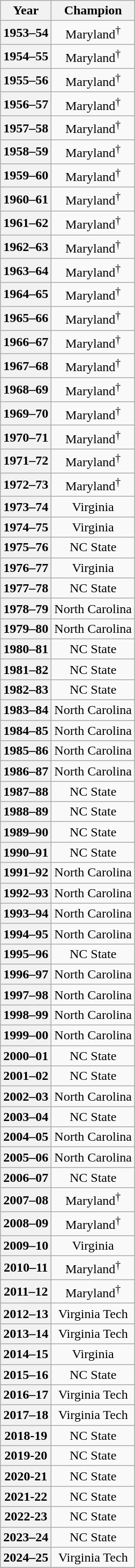<table class="wikitable" style="text-align: center;">
<tr>
<th>Year</th>
<th>Champion</th>
</tr>
<tr>
<th>1953–54</th>
<td>Maryland<sup>†</sup></td>
</tr>
<tr>
<th>1954–55</th>
<td>Maryland<sup>†</sup></td>
</tr>
<tr>
<th>1955–56</th>
<td>Maryland<sup>†</sup></td>
</tr>
<tr>
<th>1956–57</th>
<td>Maryland<sup>†</sup></td>
</tr>
<tr>
<th>1957–58</th>
<td>Maryland<sup>†</sup></td>
</tr>
<tr>
<th>1958–59</th>
<td>Maryland<sup>†</sup></td>
</tr>
<tr>
<th>1959–60</th>
<td>Maryland<sup>†</sup></td>
</tr>
<tr>
<th>1960–61</th>
<td>Maryland<sup>†</sup></td>
</tr>
<tr>
<th>1961–62</th>
<td>Maryland<sup>†</sup></td>
</tr>
<tr>
<th>1962–63</th>
<td>Maryland<sup>†</sup></td>
</tr>
<tr>
<th>1963–64</th>
<td>Maryland<sup>†</sup></td>
</tr>
<tr>
<th>1964–65</th>
<td>Maryland<sup>†</sup></td>
</tr>
<tr>
<th>1965–66</th>
<td>Maryland<sup>†</sup></td>
</tr>
<tr>
<th>1966–67</th>
<td>Maryland<sup>†</sup></td>
</tr>
<tr>
<th>1967–68</th>
<td>Maryland<sup>†</sup></td>
</tr>
<tr>
<th>1968–69</th>
<td>Maryland<sup>†</sup></td>
</tr>
<tr>
<th>1969–70</th>
<td>Maryland<sup>†</sup></td>
</tr>
<tr>
<th>1970–71</th>
<td>Maryland<sup>†</sup></td>
</tr>
<tr>
<th>1971–72</th>
<td>Maryland<sup>†</sup></td>
</tr>
<tr>
<th>1972–73</th>
<td>Maryland<sup>†</sup></td>
</tr>
<tr>
<th>1973–74</th>
<td>Virginia</td>
</tr>
<tr>
<th>1974–75</th>
<td>Virginia</td>
</tr>
<tr>
<th>1975–76</th>
<td>NC State</td>
</tr>
<tr>
<th>1976–77</th>
<td>Virginia</td>
</tr>
<tr>
<th>1977–78</th>
<td>NC State</td>
</tr>
<tr>
<th>1978–79</th>
<td>North Carolina</td>
</tr>
<tr>
<th>1979–80</th>
<td>North Carolina</td>
</tr>
<tr>
<th>1980–81</th>
<td>NC State</td>
</tr>
<tr>
<th>1981–82</th>
<td>NC State</td>
</tr>
<tr>
<th>1982–83</th>
<td>NC State</td>
</tr>
<tr>
<th>1983–84</th>
<td>North Carolina</td>
</tr>
<tr>
<th>1984–85</th>
<td>North Carolina</td>
</tr>
<tr>
<th>1985–86</th>
<td>North Carolina</td>
</tr>
<tr>
<th>1986–87</th>
<td>North Carolina</td>
</tr>
<tr>
<th>1987–88</th>
<td>NC State</td>
</tr>
<tr>
<th>1988–89</th>
<td>NC State</td>
</tr>
<tr>
<th>1989–90</th>
<td>NC State</td>
</tr>
<tr>
<th>1990–91</th>
<td>NC State</td>
</tr>
<tr>
<th>1991–92</th>
<td>North Carolina</td>
</tr>
<tr>
<th>1992–93</th>
<td>North Carolina</td>
</tr>
<tr>
<th>1993–94</th>
<td>North Carolina</td>
</tr>
<tr>
<th>1994–95</th>
<td>North Carolina</td>
</tr>
<tr>
<th>1995–96</th>
<td>NC State</td>
</tr>
<tr>
<th>1996–97</th>
<td>North Carolina</td>
</tr>
<tr>
<th>1997–98</th>
<td>North Carolina</td>
</tr>
<tr>
<th>1998–99</th>
<td>North Carolina</td>
</tr>
<tr>
<th>1999–00</th>
<td>North Carolina</td>
</tr>
<tr>
<th>2000–01</th>
<td>NC State</td>
</tr>
<tr>
<th>2001–02</th>
<td>NC State</td>
</tr>
<tr>
<th>2002–03</th>
<td>North Carolina</td>
</tr>
<tr>
<th>2003–04</th>
<td>NC State</td>
</tr>
<tr>
<th>2004–05</th>
<td>North Carolina</td>
</tr>
<tr>
<th>2005–06</th>
<td>North Carolina</td>
</tr>
<tr>
<th>2006–07</th>
<td>NC State</td>
</tr>
<tr>
<th>2007–08</th>
<td>Maryland<sup>†</sup></td>
</tr>
<tr>
<th>2008–09</th>
<td>Maryland<sup>†</sup></td>
</tr>
<tr>
<th>2009–10</th>
<td>Virginia</td>
</tr>
<tr>
<th>2010–11</th>
<td>Maryland<sup>†</sup></td>
</tr>
<tr>
<th>2011–12</th>
<td>Maryland<sup>†</sup></td>
</tr>
<tr>
<th>2012–13</th>
<td>Virginia Tech</td>
</tr>
<tr>
<th>2013–14</th>
<td>Virginia Tech</td>
</tr>
<tr>
<th>2014–15</th>
<td>Virginia</td>
</tr>
<tr>
<th>2015–16</th>
<td>NC State</td>
</tr>
<tr>
<th>2016–17</th>
<td>Virginia Tech</td>
</tr>
<tr>
<th>2017–18</th>
<td>Virginia Tech</td>
</tr>
<tr>
<th>2018-19</th>
<td>NC State</td>
</tr>
<tr>
<th>2019-20</th>
<td>NC State</td>
</tr>
<tr>
<th>2020-21</th>
<td>NC State</td>
</tr>
<tr>
<th>2021-22</th>
<td>NC State</td>
</tr>
<tr>
<th>2022-23</th>
<td>NC State</td>
</tr>
<tr>
<th>2023–24</th>
<td>NC State</td>
</tr>
<tr>
<th>2024–25</th>
<td>Virginia Tech</td>
</tr>
<tr>
</tr>
</table>
